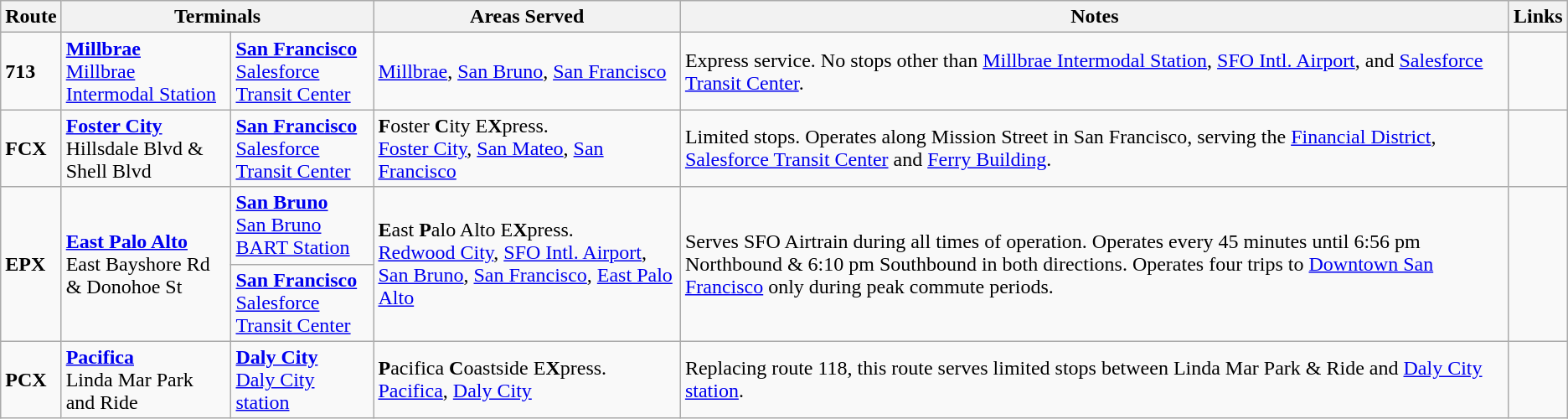<table class="wikitable" font-style="text-size: 90%;">
<tr>
<th>Route</th>
<th colspan="2">Terminals</th>
<th>Areas Served</th>
<th>Notes</th>
<th>Links</th>
</tr>
<tr>
<td><span><strong>713</strong></span></td>
<td><strong><a href='#'>Millbrae</a></strong><br><a href='#'>Millbrae Intermodal Station</a></td>
<td><strong><a href='#'>San Francisco</a></strong><br><a href='#'>Salesforce Transit Center</a></td>
<td><a href='#'>Millbrae</a>, <a href='#'>San Bruno</a>, <a href='#'>San Francisco</a></td>
<td>Express service. No stops other than <a href='#'>Millbrae Intermodal Station</a>, <a href='#'>SFO Intl. Airport</a>, and <a href='#'>Salesforce Transit Center</a>.</td>
<td></td>
</tr>
<tr>
<td><span><strong>FCX</strong></span></td>
<td><strong><a href='#'>Foster City</a></strong><br>Hillsdale Blvd & Shell Blvd</td>
<td><strong><a href='#'>San Francisco</a></strong><br><a href='#'>Salesforce Transit Center</a></td>
<td><strong>F</strong>oster <strong>C</strong>ity E<strong>X</strong>press.<br><a href='#'>Foster City</a>, <a href='#'>San Mateo</a>, <a href='#'>San Francisco</a></td>
<td>Limited stops. Operates along Mission Street in San Francisco, serving the <a href='#'>Financial District</a>, <a href='#'>Salesforce Transit Center</a> and <a href='#'>Ferry Building</a>.</td>
<td></td>
</tr>
<tr>
<td rowspan="2"><span><strong>EPX</strong></span></td>
<td rowspan="2"><strong><a href='#'>East Palo Alto</a></strong><br>East Bayshore Rd & Donohoe St</td>
<td><strong><a href='#'>San Bruno</a></strong><br><a href='#'>San Bruno BART Station</a></td>
<td rowspan="2"><strong>E</strong>ast <strong>P</strong>alo Alto E<strong>X</strong>press.<br><a href='#'>Redwood City</a>, <a href='#'>SFO Intl. Airport</a>, <a href='#'>San Bruno</a>, <a href='#'>San Francisco</a>, <a href='#'>East Palo Alto</a></td>
<td rowspan="2">Serves SFO Airtrain during all times of operation. Operates every 45 minutes until 6:56 pm Northbound & 6:10 pm Southbound   in both directions. Operates four trips to <a href='#'>Downtown San Francisco</a> only during peak commute periods.</td>
<td rowspan="2"></td>
</tr>
<tr>
<td><strong><a href='#'>San Francisco</a></strong><br><a href='#'>Salesforce Transit Center</a></td>
</tr>
<tr>
<td><span><strong>PCX</strong></span></td>
<td><strong><a href='#'>Pacifica</a></strong><br>Linda Mar Park and Ride</td>
<td><strong><a href='#'>Daly City</a></strong><br><a href='#'>Daly City station</a></td>
<td><strong>P</strong>acifica <strong>C</strong>oastside E<strong>X</strong>press.<br><a href='#'>Pacifica</a>, <a href='#'>Daly City</a></td>
<td>Replacing route 118, this route serves limited stops between Linda Mar Park & Ride and <a href='#'>Daly City station</a>.</td>
<td></td>
</tr>
</table>
